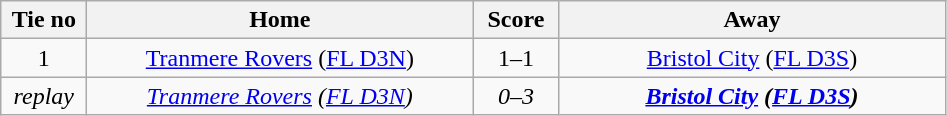<table class="wikitable" style="text-align:center">
<tr>
<th width=50>Tie no</th>
<th width=250>Home</th>
<th width=50>Score</th>
<th width=250>Away</th>
</tr>
<tr>
<td>1</td>
<td><a href='#'>Tranmere Rovers</a> (<a href='#'>FL D3N</a>)</td>
<td>1–1</td>
<td><a href='#'>Bristol City</a> (<a href='#'>FL D3S</a>)</td>
</tr>
<tr>
<td><em>replay</em></td>
<td><em><a href='#'>Tranmere Rovers</a> (<a href='#'>FL D3N</a>)</em></td>
<td><em>0–3</em></td>
<td><strong><em><a href='#'>Bristol City</a><strong> (<a href='#'>FL D3S</a>)<em></td>
</tr>
</table>
